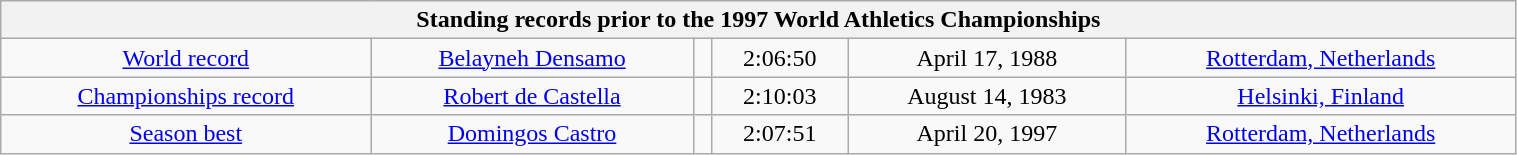<table class="wikitable" style=" text-align:center;" width="80%">
<tr>
<th colspan="6">Standing records prior to the 1997 World Athletics Championships</th>
</tr>
<tr>
<td><a href='#'>World record</a></td>
<td><a href='#'>Belayneh Densamo</a></td>
<td align=left></td>
<td>2:06:50</td>
<td>April 17, 1988</td>
<td><a href='#'>Rotterdam, Netherlands</a></td>
</tr>
<tr>
<td><a href='#'>Championships record</a></td>
<td><a href='#'>Robert de Castella</a></td>
<td align=left></td>
<td>2:10:03</td>
<td>August 14, 1983</td>
<td><a href='#'>Helsinki, Finland</a></td>
</tr>
<tr>
<td><a href='#'>Season best</a></td>
<td><a href='#'>Domingos Castro</a></td>
<td align=left></td>
<td>2:07:51</td>
<td>April 20, 1997</td>
<td><a href='#'>Rotterdam, Netherlands</a></td>
</tr>
</table>
